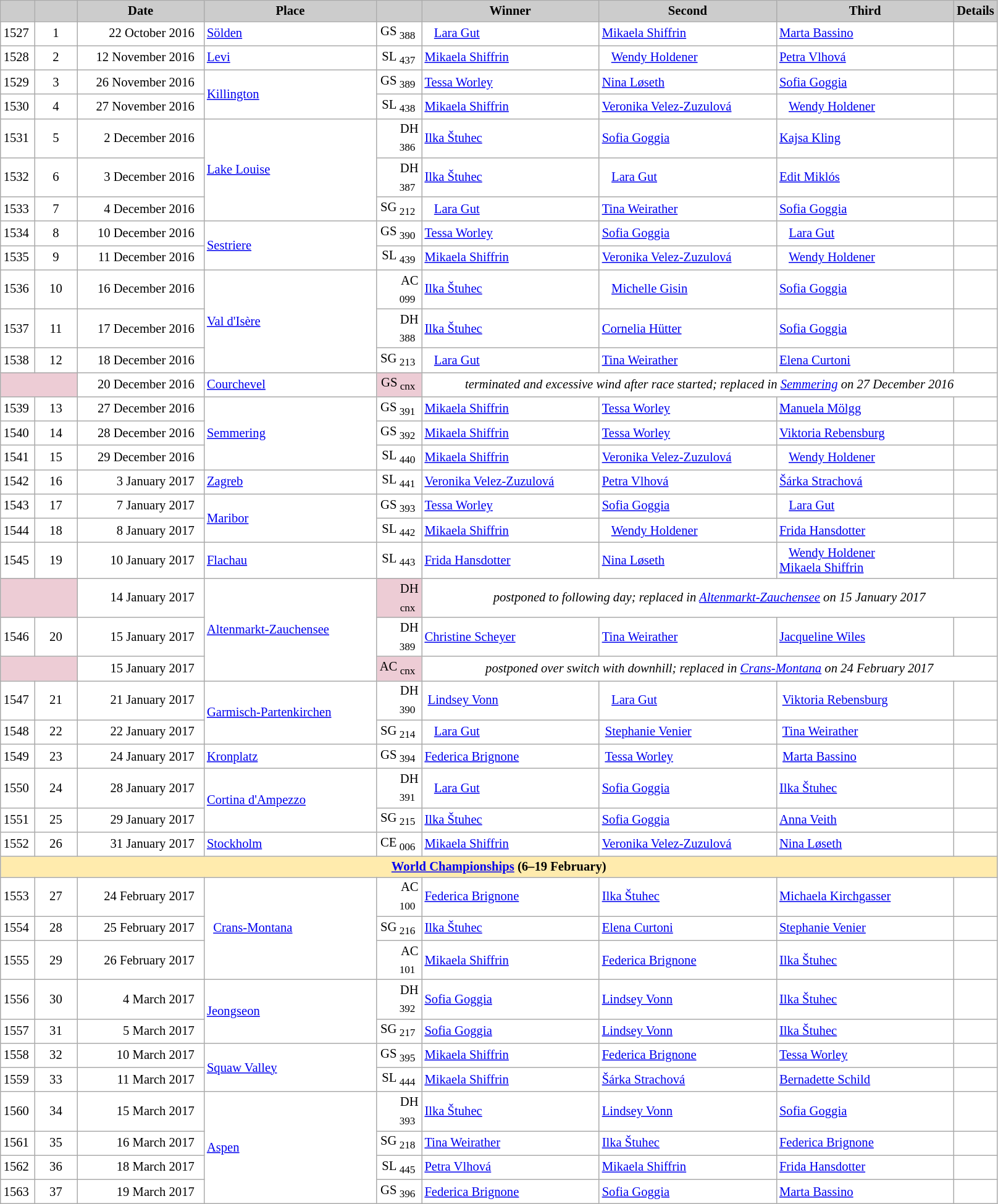<table class="wikitable plainrowheaders" style="background:#fff; font-size:86%; line-height:16px; border:grey solid 1px; border-collapse:collapse;">
<tr style="background:#ccc; text-align:center;">
<td align="center" width="30"></td>
<td align="center" width="40"></td>
<td align="center" width="130"><strong>Date</strong></td>
<td align="center" width="180"><strong>Place</strong></td>
<td align="center" width="42"></td>
<td align="center" width="185"><strong>Winner</strong></td>
<td align="center" width="185"><strong>Second</strong></td>
<td align="center" width="185"><strong>Third</strong></td>
<td align="center" width="10"><strong>Details</strong></td>
</tr>
<tr>
<td>1527</td>
<td align=center>1</td>
<td align=right>22 October 2016  </td>
<td> <a href='#'>Sölden</a></td>
<td align=right>GS<sub> 388</sub> </td>
<td>   <a href='#'>Lara Gut</a></td>
<td> <a href='#'>Mikaela Shiffrin</a></td>
<td> <a href='#'>Marta Bassino</a></td>
<td></td>
</tr>
<tr>
<td>1528</td>
<td align=center>2</td>
<td align=right>12 November 2016  </td>
<td> <a href='#'>Levi</a></td>
<td align=right>SL<sub> 437</sub> </td>
<td> <a href='#'>Mikaela Shiffrin</a></td>
<td>   <a href='#'>Wendy Holdener</a></td>
<td> <a href='#'>Petra Vlhová</a></td>
<td></td>
</tr>
<tr>
<td>1529</td>
<td align=center>3</td>
<td align=right>26 November 2016  </td>
<td rowspan=2> <a href='#'>Killington</a></td>
<td align=right>GS<sub> 389</sub> </td>
<td> <a href='#'>Tessa Worley</a></td>
<td> <a href='#'>Nina Løseth</a></td>
<td> <a href='#'>Sofia Goggia</a></td>
<td></td>
</tr>
<tr>
<td>1530</td>
<td align=center>4</td>
<td align=right>27 November 2016  </td>
<td align=right>SL<sub> 438</sub> </td>
<td> <a href='#'>Mikaela Shiffrin</a></td>
<td style="white-space:nowrap;"> <a href='#'>Veronika Velez-Zuzulová</a></td>
<td>   <a href='#'>Wendy Holdener</a></td>
<td></td>
</tr>
<tr>
<td>1531</td>
<td align=center>5</td>
<td align=right>2 December 2016  </td>
<td rowspan=3> <a href='#'>Lake Louise</a></td>
<td align=right>DH<sub> 386</sub> </td>
<td> <a href='#'>Ilka Štuhec</a></td>
<td> <a href='#'>Sofia Goggia</a></td>
<td> <a href='#'>Kajsa Kling</a></td>
<td></td>
</tr>
<tr>
<td>1532</td>
<td align=center>6</td>
<td align=right>3 December 2016  </td>
<td align=right>DH<sub> 387</sub> </td>
<td> <a href='#'>Ilka Štuhec</a></td>
<td>   <a href='#'>Lara Gut</a></td>
<td> <a href='#'>Edit Miklós</a></td>
<td></td>
</tr>
<tr>
<td>1533</td>
<td align=center>7</td>
<td align=right>4 December 2016  </td>
<td align=right>SG<sub> 212</sub> </td>
<td>   <a href='#'>Lara Gut</a></td>
<td> <a href='#'>Tina Weirather</a></td>
<td> <a href='#'>Sofia Goggia</a></td>
<td></td>
</tr>
<tr>
<td>1534</td>
<td align=center>8</td>
<td align=right>10 December 2016  </td>
<td rowspan=2> <a href='#'>Sestriere</a></td>
<td align=right>GS<sub> 390</sub> </td>
<td> <a href='#'>Tessa Worley</a></td>
<td> <a href='#'>Sofia Goggia</a></td>
<td>   <a href='#'>Lara Gut</a></td>
<td></td>
</tr>
<tr>
<td>1535</td>
<td align=center>9</td>
<td align=right>11 December 2016  </td>
<td align=right>SL<sub> 439</sub> </td>
<td> <a href='#'>Mikaela Shiffrin</a></td>
<td style="white-space:nowrap;"> <a href='#'>Veronika Velez-Zuzulová</a></td>
<td>   <a href='#'>Wendy Holdener</a></td>
<td></td>
</tr>
<tr>
<td>1536</td>
<td align=center>10</td>
<td align=right>16 December 2016  </td>
<td rowspan=3> <a href='#'>Val d'Isère</a></td>
<td align=right>AC<sub> 099</sub> </td>
<td> <a href='#'>Ilka Štuhec</a></td>
<td>   <a href='#'>Michelle Gisin</a></td>
<td> <a href='#'>Sofia Goggia</a></td>
<td></td>
</tr>
<tr>
<td>1537</td>
<td align=center>11</td>
<td align=right>17 December 2016  </td>
<td align=right>DH<sub> 388</sub> </td>
<td> <a href='#'>Ilka Štuhec</a></td>
<td> <a href='#'>Cornelia Hütter</a></td>
<td> <a href='#'>Sofia Goggia</a></td>
<td></td>
</tr>
<tr>
<td>1538</td>
<td align=center>12</td>
<td align=right>18 December 2016  </td>
<td align=right>SG<sub> 213</sub> </td>
<td>   <a href='#'>Lara Gut</a></td>
<td> <a href='#'>Tina Weirather</a></td>
<td> <a href='#'>Elena Curtoni</a></td>
<td></td>
</tr>
<tr>
<td bgcolor="EDCCD5" colspan=2></td>
<td align=right>20 December 2016  </td>
<td> <a href='#'>Courchevel</a></td>
<td bgcolor="EDCCD5" align=right>GS<sub> cnx</sub> </td>
<td colspan=4 align=center><em>terminated and excessive wind after race started; replaced in <a href='#'>Semmering</a> on 27 December 2016</em></td>
</tr>
<tr>
<td>1539</td>
<td align=center>13</td>
<td align=right>27 December 2016  </td>
<td rowspan=3> <a href='#'>Semmering</a></td>
<td align=right>GS<sub> 391</sub> </td>
<td> <a href='#'>Mikaela Shiffrin</a></td>
<td> <a href='#'>Tessa Worley</a></td>
<td> <a href='#'>Manuela Mölgg</a></td>
<td></td>
</tr>
<tr>
<td>1540</td>
<td align=center>14</td>
<td align=right>28 December 2016  </td>
<td align=right>GS<sub> 392</sub> </td>
<td> <a href='#'>Mikaela Shiffrin</a></td>
<td> <a href='#'>Tessa Worley</a></td>
<td> <a href='#'>Viktoria Rebensburg</a></td>
<td></td>
</tr>
<tr>
<td>1541</td>
<td align=center>15</td>
<td align=right>29 December 2016  </td>
<td align=right>SL<sub> 440</sub> </td>
<td> <a href='#'>Mikaela Shiffrin</a></td>
<td style="white-space:nowrap;"> <a href='#'>Veronika Velez-Zuzulová</a></td>
<td>   <a href='#'>Wendy Holdener</a></td>
<td></td>
</tr>
<tr>
<td>1542</td>
<td align=center>16</td>
<td align=right>3 January 2017  </td>
<td> <a href='#'>Zagreb</a></td>
<td align=right>SL<sub> 441</sub> </td>
<td style="white-space:nowrap;"> <a href='#'>Veronika Velez-Zuzulová</a></td>
<td> <a href='#'>Petra Vlhová</a></td>
<td> <a href='#'>Šárka Strachová</a></td>
<td></td>
</tr>
<tr>
<td>1543</td>
<td align=center>17</td>
<td align=right>7 January 2017  </td>
<td rowspan=2> <a href='#'>Maribor</a></td>
<td align=right>GS<sub> 393</sub> </td>
<td> <a href='#'>Tessa Worley</a></td>
<td> <a href='#'>Sofia Goggia</a></td>
<td>   <a href='#'>Lara Gut</a></td>
<td></td>
</tr>
<tr>
<td>1544</td>
<td align=center>18</td>
<td align=right>8 January 2017  </td>
<td align=right>SL<sub> 442</sub> </td>
<td> <a href='#'>Mikaela Shiffrin</a></td>
<td>   <a href='#'>Wendy Holdener</a></td>
<td> <a href='#'>Frida Hansdotter</a></td>
<td></td>
</tr>
<tr>
<td>1545</td>
<td align=center>19</td>
<td align=right>10 January 2017  </td>
<td> <a href='#'>Flachau</a></td>
<td align=right>SL<sub> 443</sub> </td>
<td> <a href='#'>Frida Hansdotter</a></td>
<td> <a href='#'>Nina Løseth</a></td>
<td>   <a href='#'>Wendy Holdener</a><br> <a href='#'>Mikaela Shiffrin</a></td>
<td></td>
</tr>
<tr>
<td bgcolor="EDCCD5" colspan=2></td>
<td align=right>14 January 2017  </td>
<td rowspan=3> <a href='#'>Altenmarkt-Zauchensee</a></td>
<td bgcolor="EDCCD5" align=right>DH<sub> cnx</sub> </td>
<td colspan=4 align=center><em>postponed to following day; replaced in <a href='#'>Altenmarkt-Zauchensee</a> on 15 January 2017</em></td>
</tr>
<tr>
<td>1546</td>
<td align=center>20</td>
<td align=right>15 January 2017  </td>
<td align=right>DH<sub> 389</sub> </td>
<td> <a href='#'>Christine Scheyer</a></td>
<td> <a href='#'>Tina Weirather</a></td>
<td> <a href='#'>Jacqueline Wiles</a></td>
<td></td>
</tr>
<tr>
<td bgcolor="EDCCD5" colspan=2></td>
<td align=right>15 January 2017  </td>
<td bgcolor="EDCCD5" align=right>AC<sub> cnx</sub> </td>
<td colspan=4 align=center><em>postponed over switch with downhill; replaced in <a href='#'>Crans-Montana</a> on 24 February 2017</em></td>
</tr>
<tr>
<td>1547</td>
<td align=center>21</td>
<td align=right>21 January 2017  </td>
<td rowspan=2> <a href='#'>Garmisch-Partenkirchen</a></td>
<td align=right>DH<sub> 390</sub> </td>
<td> <a href='#'>Lindsey Vonn</a></td>
<td>   <a href='#'>Lara Gut</a></td>
<td> <a href='#'>Viktoria Rebensburg</a></td>
<td></td>
</tr>
<tr>
<td>1548</td>
<td align=center>22</td>
<td align=right>22 January 2017  </td>
<td align=right>SG<sub> 214</sub> </td>
<td>   <a href='#'>Lara Gut</a></td>
<td> <a href='#'>Stephanie Venier</a></td>
<td> <a href='#'>Tina Weirather</a></td>
<td></td>
</tr>
<tr>
<td>1549</td>
<td align=center>23</td>
<td align=right>24 January 2017  </td>
<td> <a href='#'>Kronplatz</a></td>
<td align=right>GS<sub> 394</sub> </td>
<td> <a href='#'>Federica Brignone</a></td>
<td> <a href='#'>Tessa Worley</a></td>
<td> <a href='#'>Marta Bassino</a></td>
<td></td>
</tr>
<tr>
<td>1550</td>
<td align=center>24</td>
<td align=right>28 January 2017  </td>
<td rowspan=2> <a href='#'>Cortina d'Ampezzo</a></td>
<td align=right>DH<sub> 391</sub> </td>
<td>   <a href='#'>Lara Gut</a></td>
<td> <a href='#'>Sofia Goggia</a></td>
<td> <a href='#'>Ilka Štuhec</a></td>
<td></td>
</tr>
<tr>
<td>1551</td>
<td align=center>25</td>
<td align=right>29 January 2017  </td>
<td align=right>SG<sub> 215</sub> </td>
<td> <a href='#'>Ilka Štuhec</a></td>
<td> <a href='#'>Sofia Goggia</a></td>
<td> <a href='#'>Anna Veith</a></td>
<td></td>
</tr>
<tr>
<td>1552</td>
<td align=center>26</td>
<td align=right>31 January 2017  </td>
<td> <a href='#'>Stockholm</a></td>
<td align=right>CE<sub> 006</sub> </td>
<td> <a href='#'>Mikaela Shiffrin</a></td>
<td> <a href='#'>Veronika Velez-Zuzulová</a></td>
<td> <a href='#'>Nina Løseth</a></td>
<td></td>
</tr>
<tr style="background:#FFEBAD">
<td colspan="9" style="text-align:center;"><strong><a href='#'>World Championships</a> (6–19 February)</strong></td>
</tr>
<tr>
<td>1553</td>
<td align=center>27</td>
<td align=right>24 February 2017  </td>
<td rowspan=3>  <a href='#'>Crans-Montana</a></td>
<td align=right>AC<sub> 100</sub> </td>
<td> <a href='#'>Federica Brignone</a></td>
<td> <a href='#'>Ilka Štuhec</a></td>
<td> <a href='#'>Michaela Kirchgasser</a></td>
<td></td>
</tr>
<tr>
<td>1554</td>
<td align=center>28</td>
<td align=right>25 February 2017  </td>
<td align=right>SG<sub> 216</sub> </td>
<td> <a href='#'>Ilka Štuhec</a></td>
<td> <a href='#'>Elena Curtoni</a></td>
<td> <a href='#'>Stephanie Venier</a></td>
<td></td>
</tr>
<tr>
<td>1555</td>
<td align=center>29</td>
<td align=right>26 February 2017  </td>
<td align=right>AC<sub> 101</sub> </td>
<td> <a href='#'>Mikaela Shiffrin</a></td>
<td> <a href='#'>Federica Brignone</a></td>
<td> <a href='#'>Ilka Štuhec</a></td>
<td></td>
</tr>
<tr>
<td>1556</td>
<td align=center>30</td>
<td align=right>4 March 2017  </td>
<td rowspan=2> <a href='#'>Jeongseon</a></td>
<td align=right>DH<sub> 392</sub> </td>
<td> <a href='#'>Sofia Goggia</a></td>
<td> <a href='#'>Lindsey Vonn</a></td>
<td> <a href='#'>Ilka Štuhec</a></td>
<td></td>
</tr>
<tr>
<td>1557</td>
<td align=center>31</td>
<td align=right>5 March 2017  </td>
<td align=right>SG<sub> 217</sub> </td>
<td> <a href='#'>Sofia Goggia</a></td>
<td> <a href='#'>Lindsey Vonn</a></td>
<td> <a href='#'>Ilka Štuhec</a></td>
<td></td>
</tr>
<tr>
<td>1558</td>
<td align=center>32</td>
<td align=right>10 March 2017  </td>
<td rowspan=2> <a href='#'>Squaw Valley</a></td>
<td align=right>GS<sub> 395</sub> </td>
<td> <a href='#'>Mikaela Shiffrin</a></td>
<td> <a href='#'>Federica Brignone</a></td>
<td> <a href='#'>Tessa Worley</a></td>
<td></td>
</tr>
<tr>
<td>1559</td>
<td align=center>33</td>
<td align=right>11 March 2017  </td>
<td align=right>SL<sub> 444</sub> </td>
<td> <a href='#'>Mikaela Shiffrin</a></td>
<td> <a href='#'>Šárka Strachová</a></td>
<td> <a href='#'>Bernadette Schild</a></td>
<td></td>
</tr>
<tr>
<td>1560</td>
<td align=center>34</td>
<td align=right>15 March 2017  </td>
<td rowspan=4> <a href='#'>Aspen</a></td>
<td align=right>DH<sub> 393</sub> </td>
<td> <a href='#'>Ilka Štuhec</a></td>
<td> <a href='#'>Lindsey Vonn</a></td>
<td> <a href='#'>Sofia Goggia</a></td>
<td></td>
</tr>
<tr>
<td>1561</td>
<td align=center>35</td>
<td align=right>16 March 2017  </td>
<td align=right>SG<sub> 218</sub> </td>
<td> <a href='#'>Tina Weirather</a></td>
<td> <a href='#'>Ilka Štuhec</a></td>
<td> <a href='#'>Federica Brignone</a></td>
<td></td>
</tr>
<tr>
<td>1562</td>
<td align=center>36</td>
<td align=right>18 March 2017  </td>
<td align=right>SL<sub> 445</sub> </td>
<td> <a href='#'>Petra Vlhová</a></td>
<td> <a href='#'>Mikaela Shiffrin</a></td>
<td> <a href='#'>Frida Hansdotter</a></td>
<td></td>
</tr>
<tr>
<td>1563</td>
<td align=center>37</td>
<td align=right>19 March 2017  </td>
<td align=right>GS<sub> 396</sub> </td>
<td> <a href='#'>Federica Brignone</a></td>
<td> <a href='#'>Sofia Goggia</a></td>
<td> <a href='#'>Marta Bassino</a></td>
<td></td>
</tr>
</table>
